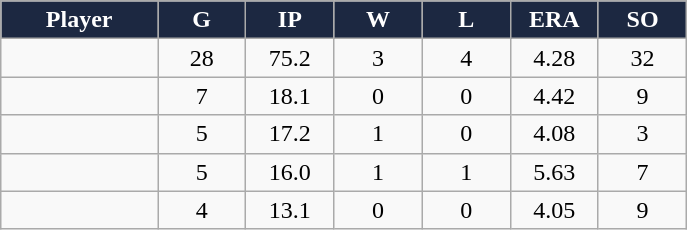<table class="wikitable sortable">
<tr>
<th style="background:#1c2841;color:white;" width="16%">Player</th>
<th style="background:#1c2841;color:white;" width="9%">G</th>
<th style="background:#1c2841;color:white;" width="9%">IP</th>
<th style="background:#1c2841;color:white;" width="9%">W</th>
<th style="background:#1c2841;color:white;" width="9%">L</th>
<th style="background:#1c2841;color:white;" width="9%">ERA</th>
<th style="background:#1c2841;color:white;" width="9%">SO</th>
</tr>
<tr align="center">
<td></td>
<td>28</td>
<td>75.2</td>
<td>3</td>
<td>4</td>
<td>4.28</td>
<td>32</td>
</tr>
<tr align="center">
<td></td>
<td>7</td>
<td>18.1</td>
<td>0</td>
<td>0</td>
<td>4.42</td>
<td>9</td>
</tr>
<tr align="center">
<td></td>
<td>5</td>
<td>17.2</td>
<td>1</td>
<td>0</td>
<td>4.08</td>
<td>3</td>
</tr>
<tr align="center">
<td></td>
<td>5</td>
<td>16.0</td>
<td>1</td>
<td>1</td>
<td>5.63</td>
<td>7</td>
</tr>
<tr align="center">
<td></td>
<td>4</td>
<td>13.1</td>
<td>0</td>
<td>0</td>
<td>4.05</td>
<td>9</td>
</tr>
</table>
